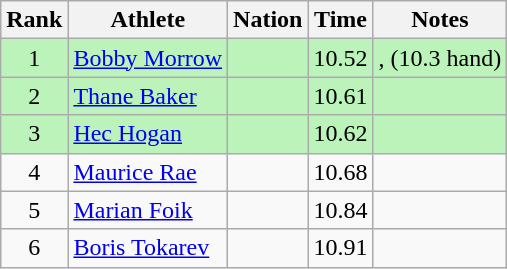<table class="wikitable sortable" style="text-align:center">
<tr>
<th>Rank</th>
<th>Athlete</th>
<th>Nation</th>
<th>Time</th>
<th>Notes</th>
</tr>
<tr bgcolor=bbf3bb>
<td>1</td>
<td align=left><a href='#'>Bobby Morrow</a></td>
<td align=left></td>
<td>10.52</td>
<td>,  (10.3 hand)</td>
</tr>
<tr bgcolor=bbf3bb>
<td>2</td>
<td align=left><a href='#'>Thane Baker</a></td>
<td align=left></td>
<td>10.61</td>
<td></td>
</tr>
<tr bgcolor=bbf3bb>
<td>3</td>
<td align=left><a href='#'>Hec Hogan</a></td>
<td align=left></td>
<td>10.62</td>
<td></td>
</tr>
<tr>
<td>4</td>
<td align=left><a href='#'>Maurice Rae</a></td>
<td align=left></td>
<td>10.68</td>
<td></td>
</tr>
<tr>
<td>5</td>
<td align=left><a href='#'>Marian Foik</a></td>
<td align=left></td>
<td>10.84</td>
<td></td>
</tr>
<tr>
<td>6</td>
<td align=left><a href='#'>Boris Tokarev</a></td>
<td align=left></td>
<td>10.91</td>
<td></td>
</tr>
</table>
